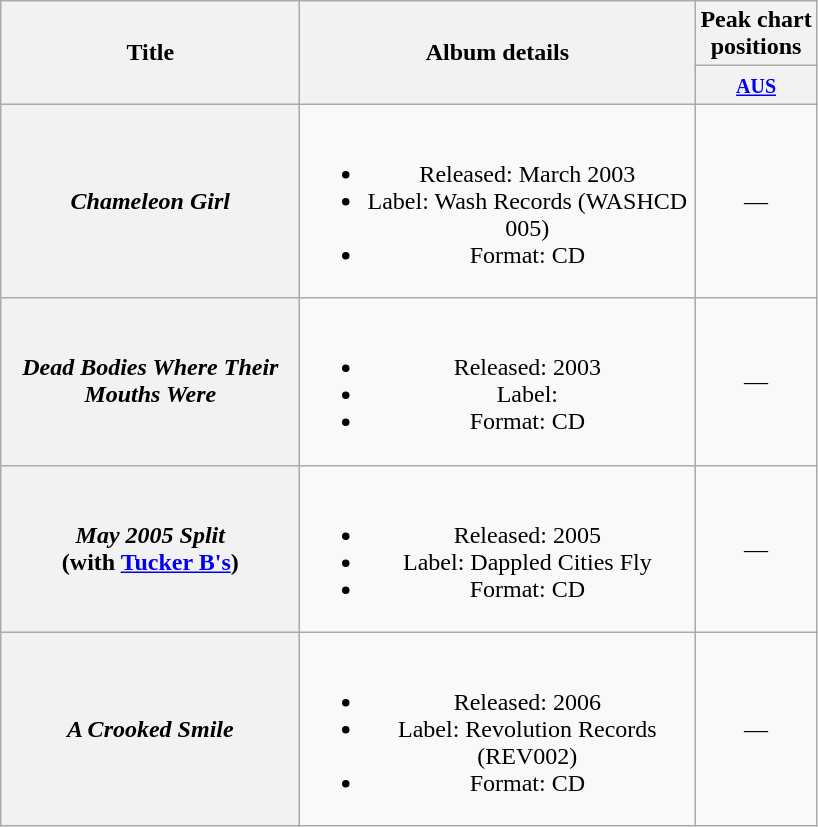<table class="wikitable plainrowheaders" style="text-align:center;" border="1">
<tr>
<th scope="col" rowspan="2" style="width:12em;">Title</th>
<th scope="col" rowspan="2" style="width:16em;">Album details</th>
<th scope="col" colspan="1">Peak chart<br>positions</th>
</tr>
<tr>
<th scope="col" style="text-align:center;"><small><a href='#'>AUS</a></small></th>
</tr>
<tr>
<th scope="row"><em>Chameleon Girl</em></th>
<td><br><ul><li>Released: March 2003</li><li>Label: Wash Records (WASHCD 005)</li><li>Format: CD</li></ul></td>
<td align="center">—</td>
</tr>
<tr>
<th scope="row"><em>Dead Bodies Where Their Mouths Were</em></th>
<td><br><ul><li>Released: 2003</li><li>Label:</li><li>Format: CD</li></ul></td>
<td align="center">—</td>
</tr>
<tr>
<th scope="row"><em>May 2005 Split</em> <br> (with <a href='#'>Tucker B's</a>)</th>
<td><br><ul><li>Released: 2005</li><li>Label: Dappled Cities Fly</li><li>Format: CD</li></ul></td>
<td align="center">—</td>
</tr>
<tr>
<th scope="row"><em>A Crooked Smile</em></th>
<td><br><ul><li>Released: 2006</li><li>Label: Revolution Records (REV002)</li><li>Format: CD</li></ul></td>
<td align="center">—</td>
</tr>
</table>
